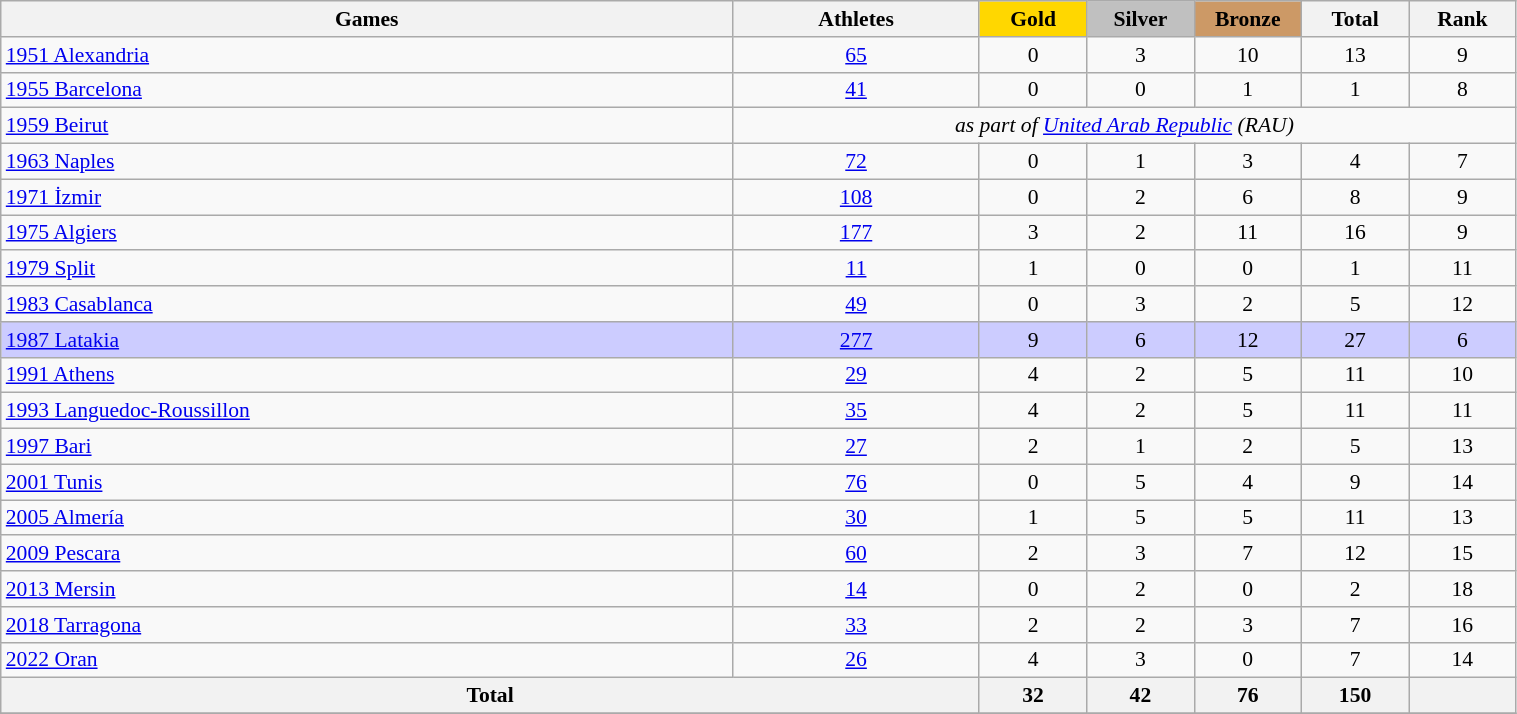<table class="wikitable" width=80% style="font-size:90%; text-align:center;">
<tr>
<th>Games</th>
<th>Athletes</th>
<td style="background:gold; width:4.5em; font-weight:bold;">Gold</td>
<td style="background:silver; width:4.5em; font-weight:bold;">Silver</td>
<td style="background:#cc9966; width:4.5em; font-weight:bold;">Bronze</td>
<th style="width:4.5em; font-weight:bold;">Total</th>
<th style="width:4.5em; font-weight:bold;">Rank</th>
</tr>
<tr>
<td align=left><a href='#'>1951 Alexandria</a></td>
<td><a href='#'>65</a></td>
<td>0</td>
<td>3</td>
<td>10</td>
<td>13</td>
<td>9</td>
</tr>
<tr>
<td align=left><a href='#'>1955 Barcelona</a></td>
<td><a href='#'>41</a></td>
<td>0</td>
<td>0</td>
<td>1</td>
<td>1</td>
<td>8</td>
</tr>
<tr>
<td align=left><a href='#'>1959 Beirut</a></td>
<td colspan=6><em>as part of  <a href='#'>United Arab Republic</a> (RAU)</em></td>
</tr>
<tr>
<td align=left><a href='#'>1963 Naples</a></td>
<td><a href='#'>72</a></td>
<td>0</td>
<td>1</td>
<td>3</td>
<td>4</td>
<td>7</td>
</tr>
<tr>
<td align=left><a href='#'>1971 İzmir</a></td>
<td><a href='#'>108</a></td>
<td>0</td>
<td>2</td>
<td>6</td>
<td>8</td>
<td>9</td>
</tr>
<tr>
<td align=left><a href='#'>1975 Algiers</a></td>
<td><a href='#'>177</a></td>
<td>3</td>
<td>2</td>
<td>11</td>
<td>16</td>
<td>9</td>
</tr>
<tr>
<td align=left><a href='#'>1979 Split</a></td>
<td><a href='#'>11</a></td>
<td>1</td>
<td>0</td>
<td>0</td>
<td>1</td>
<td>11</td>
</tr>
<tr>
<td align=left><a href='#'>1983 Casablanca</a></td>
<td><a href='#'>49</a></td>
<td>0</td>
<td>3</td>
<td>2</td>
<td>5</td>
<td>12</td>
</tr>
<tr style="background:#ccccff">
<td align=left><a href='#'>1987 Latakia</a></td>
<td><a href='#'>277</a></td>
<td>9</td>
<td>6</td>
<td>12</td>
<td>27</td>
<td>6</td>
</tr>
<tr>
<td align=left><a href='#'>1991 Athens</a></td>
<td><a href='#'>29</a></td>
<td>4</td>
<td>2</td>
<td>5</td>
<td>11</td>
<td>10</td>
</tr>
<tr>
<td align=left><a href='#'>1993 Languedoc-Roussillon</a></td>
<td><a href='#'>35</a></td>
<td>4</td>
<td>2</td>
<td>5</td>
<td>11</td>
<td>11</td>
</tr>
<tr>
<td align=left><a href='#'>1997 Bari</a></td>
<td><a href='#'>27</a></td>
<td>2</td>
<td>1</td>
<td>2</td>
<td>5</td>
<td>13</td>
</tr>
<tr>
<td align=left><a href='#'>2001 Tunis</a></td>
<td><a href='#'>76</a></td>
<td>0</td>
<td>5</td>
<td>4</td>
<td>9</td>
<td>14</td>
</tr>
<tr>
<td align=left><a href='#'>2005 Almería</a></td>
<td><a href='#'>30</a></td>
<td>1</td>
<td>5</td>
<td>5</td>
<td>11</td>
<td>13</td>
</tr>
<tr>
<td align=left><a href='#'>2009 Pescara</a></td>
<td><a href='#'>60</a></td>
<td>2</td>
<td>3</td>
<td>7</td>
<td>12</td>
<td>15</td>
</tr>
<tr>
<td align=left><a href='#'>2013 Mersin</a></td>
<td><a href='#'>14</a></td>
<td>0</td>
<td>2</td>
<td>0</td>
<td>2</td>
<td>18</td>
</tr>
<tr>
<td align=left><a href='#'>2018 Tarragona</a></td>
<td><a href='#'>33</a></td>
<td>2</td>
<td>2</td>
<td>3</td>
<td>7</td>
<td>16</td>
</tr>
<tr>
<td align=left><a href='#'>2022 Oran</a></td>
<td><a href='#'>26</a></td>
<td>4</td>
<td>3</td>
<td>0</td>
<td>7</td>
<td>14</td>
</tr>
<tr style="width:4em;">
<th colspan=2>Total</th>
<th>32</th>
<th>42</th>
<th>76</th>
<th>150</th>
<th></th>
</tr>
<tr class="sortbottom">
</tr>
</table>
